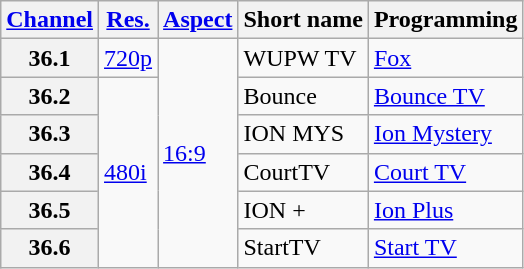<table class="wikitable">
<tr>
<th><a href='#'>Channel</a></th>
<th><a href='#'>Res.</a></th>
<th><a href='#'>Aspect</a></th>
<th>Short name</th>
<th>Programming</th>
</tr>
<tr>
<th scope = "row">36.1</th>
<td><a href='#'>720p</a></td>
<td rowspan=6><a href='#'>16:9</a></td>
<td>WUPW TV</td>
<td><a href='#'>Fox</a></td>
</tr>
<tr>
<th scope = "row">36.2</th>
<td rowspan=5><a href='#'>480i</a></td>
<td>Bounce</td>
<td><a href='#'>Bounce TV</a></td>
</tr>
<tr>
<th scope = "row">36.3</th>
<td>ION MYS</td>
<td><a href='#'>Ion Mystery</a></td>
</tr>
<tr>
<th scope = "row">36.4</th>
<td>CourtTV</td>
<td><a href='#'>Court TV</a></td>
</tr>
<tr>
<th scope = "row">36.5</th>
<td>ION +</td>
<td><a href='#'>Ion Plus</a></td>
</tr>
<tr>
<th scope = "row">36.6</th>
<td>StartTV</td>
<td><a href='#'>Start TV</a></td>
</tr>
</table>
